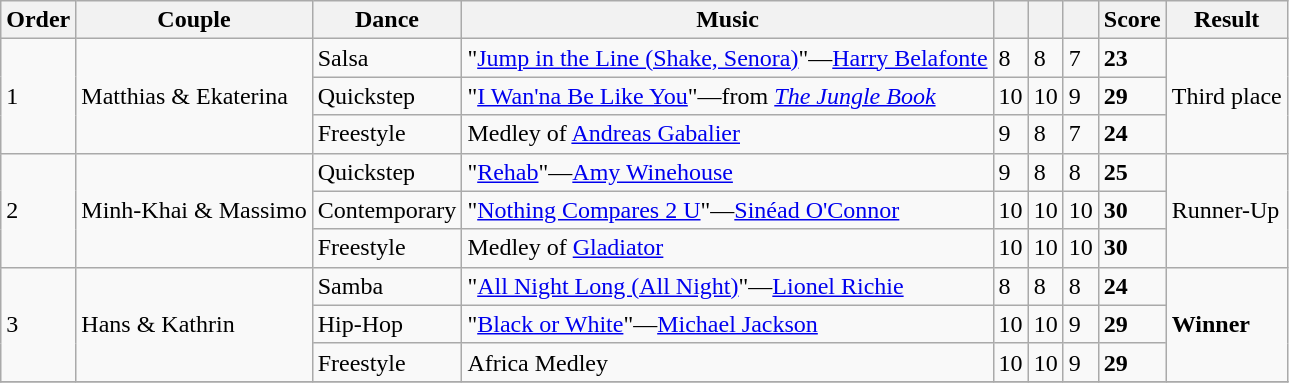<table class="wikitable sortable unsortable center">
<tr>
<th>Order</th>
<th>Couple</th>
<th>Dance</th>
<th>Music</th>
<th><small></small></th>
<th><small></small></th>
<th><small></small></th>
<th>Score</th>
<th>Result</th>
</tr>
<tr>
<td rowspan=3>1</td>
<td rowspan=3>Matthias & Ekaterina</td>
<td>Salsa</td>
<td>"<a href='#'>Jump in the Line (Shake, Senora)</a>"—<a href='#'>Harry Belafonte</a></td>
<td>8</td>
<td>8</td>
<td>7</td>
<td><strong>23</strong></td>
<td rowspan=3>Third place</td>
</tr>
<tr>
<td>Quickstep</td>
<td>"<a href='#'>I Wan'na Be Like You</a>"—from <em><a href='#'>The Jungle Book</a></em></td>
<td>10</td>
<td>10</td>
<td>9</td>
<td><strong>29</strong></td>
</tr>
<tr>
<td>Freestyle</td>
<td>Medley of <a href='#'>Andreas Gabalier</a></td>
<td>9</td>
<td>8</td>
<td>7</td>
<td><strong>24</strong></td>
</tr>
<tr>
<td rowspan=3>2</td>
<td rowspan=3>Minh-Khai & Massimo</td>
<td>Quickstep</td>
<td>"<a href='#'>Rehab</a>"—<a href='#'>Amy Winehouse</a></td>
<td>9</td>
<td>8</td>
<td>8</td>
<td><strong>25</strong></td>
<td rowspan=3>Runner-Up</td>
</tr>
<tr>
<td>Contemporary</td>
<td>"<a href='#'>Nothing Compares 2 U</a>"—<a href='#'>Sinéad O'Connor</a></td>
<td>10</td>
<td>10</td>
<td>10</td>
<td><strong>30</strong></td>
</tr>
<tr>
<td>Freestyle</td>
<td>Medley of <a href='#'>Gladiator</a></td>
<td>10</td>
<td>10</td>
<td>10</td>
<td><strong>30</strong></td>
</tr>
<tr>
<td rowspan=3>3</td>
<td rowspan=3>Hans & Kathrin</td>
<td>Samba</td>
<td>"<a href='#'>All Night Long (All Night)</a>"—<a href='#'>Lionel Richie</a></td>
<td>8</td>
<td>8</td>
<td>8</td>
<td><strong>24</strong></td>
<td rowspan=3><strong>Winner</strong></td>
</tr>
<tr>
<td>Hip-Hop</td>
<td>"<a href='#'>Black or White</a>"—<a href='#'>Michael Jackson</a></td>
<td>10</td>
<td>10</td>
<td>9</td>
<td><strong>29</strong></td>
</tr>
<tr>
<td>Freestyle</td>
<td>Africa Medley</td>
<td>10</td>
<td>10</td>
<td>9</td>
<td><strong>29</strong></td>
</tr>
<tr>
</tr>
</table>
